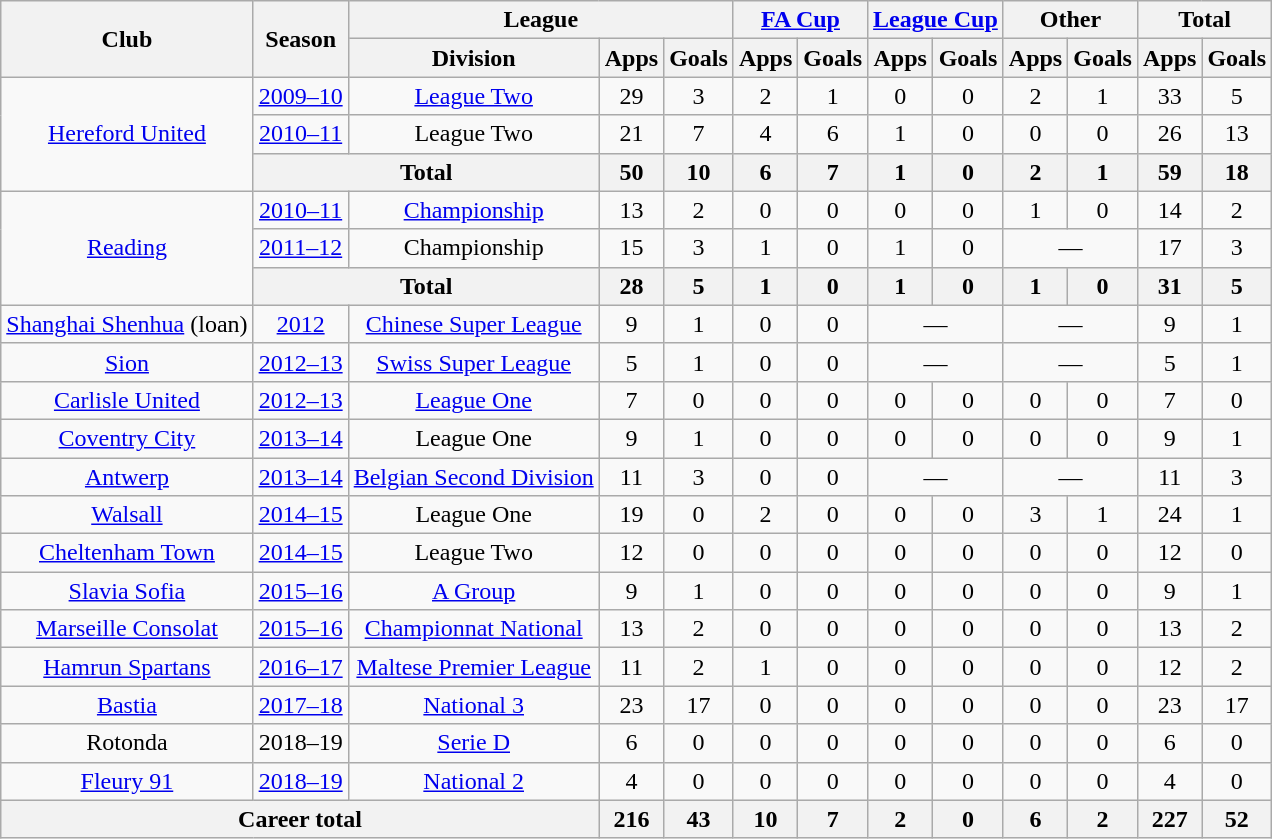<table class="wikitable" style="text-align: center;">
<tr>
<th rowspan="2">Club</th>
<th rowspan="2">Season</th>
<th colspan="3">League</th>
<th colspan="2"><a href='#'>FA Cup</a></th>
<th colspan="2"><a href='#'>League Cup</a></th>
<th colspan="2">Other</th>
<th colspan="2">Total</th>
</tr>
<tr>
<th>Division</th>
<th>Apps</th>
<th>Goals</th>
<th>Apps</th>
<th>Goals</th>
<th>Apps</th>
<th>Goals</th>
<th>Apps</th>
<th>Goals</th>
<th>Apps</th>
<th>Goals</th>
</tr>
<tr>
<td rowspan="3"><a href='#'>Hereford United</a></td>
<td><a href='#'>2009–10</a></td>
<td><a href='#'>League Two</a></td>
<td>29</td>
<td>3</td>
<td>2</td>
<td>1</td>
<td>0</td>
<td>0</td>
<td>2</td>
<td>1</td>
<td>33</td>
<td>5</td>
</tr>
<tr>
<td><a href='#'>2010–11</a></td>
<td>League Two</td>
<td>21</td>
<td>7</td>
<td>4</td>
<td>6</td>
<td>1</td>
<td>0</td>
<td>0</td>
<td>0</td>
<td>26</td>
<td>13</td>
</tr>
<tr>
<th colspan="2">Total</th>
<th>50</th>
<th>10</th>
<th>6</th>
<th>7</th>
<th>1</th>
<th>0</th>
<th>2</th>
<th>1</th>
<th>59</th>
<th>18</th>
</tr>
<tr>
<td rowspan="3"><a href='#'>Reading</a></td>
<td><a href='#'>2010–11</a></td>
<td><a href='#'>Championship</a></td>
<td>13</td>
<td>2</td>
<td>0</td>
<td>0</td>
<td>0</td>
<td>0</td>
<td>1</td>
<td>0</td>
<td>14</td>
<td>2</td>
</tr>
<tr>
<td><a href='#'>2011–12</a></td>
<td>Championship</td>
<td>15</td>
<td>3</td>
<td>1</td>
<td>0</td>
<td>1</td>
<td>0</td>
<td colspan=2>—</td>
<td>17</td>
<td>3</td>
</tr>
<tr>
<th colspan="2">Total</th>
<th>28</th>
<th>5</th>
<th>1</th>
<th>0</th>
<th>1</th>
<th>0</th>
<th>1</th>
<th>0</th>
<th>31</th>
<th>5</th>
</tr>
<tr>
<td><a href='#'>Shanghai Shenhua</a> (loan)</td>
<td><a href='#'>2012</a></td>
<td><a href='#'>Chinese Super League</a></td>
<td>9</td>
<td>1</td>
<td>0</td>
<td>0</td>
<td colspan=2>—</td>
<td colspan=2>—</td>
<td>9</td>
<td>1</td>
</tr>
<tr>
<td><a href='#'>Sion</a></td>
<td><a href='#'>2012–13</a></td>
<td><a href='#'>Swiss Super League</a></td>
<td>5</td>
<td>1</td>
<td>0</td>
<td>0</td>
<td colspan=2>—</td>
<td colspan=2>—</td>
<td>5</td>
<td>1</td>
</tr>
<tr>
<td><a href='#'>Carlisle United</a></td>
<td><a href='#'>2012–13</a></td>
<td><a href='#'>League One</a></td>
<td>7</td>
<td>0</td>
<td>0</td>
<td>0</td>
<td>0</td>
<td>0</td>
<td>0</td>
<td>0</td>
<td>7</td>
<td>0</td>
</tr>
<tr>
<td><a href='#'>Coventry City</a></td>
<td><a href='#'>2013–14</a></td>
<td>League One</td>
<td>9</td>
<td>1</td>
<td>0</td>
<td>0</td>
<td>0</td>
<td>0</td>
<td>0</td>
<td>0</td>
<td>9</td>
<td>1</td>
</tr>
<tr>
<td><a href='#'>Antwerp</a></td>
<td><a href='#'>2013–14</a></td>
<td><a href='#'>Belgian Second Division</a></td>
<td>11</td>
<td>3</td>
<td>0</td>
<td>0</td>
<td colspan=2>—</td>
<td colspan=2>—</td>
<td>11</td>
<td>3</td>
</tr>
<tr>
<td><a href='#'>Walsall</a></td>
<td><a href='#'>2014–15</a></td>
<td>League One</td>
<td>19</td>
<td>0</td>
<td>2</td>
<td>0</td>
<td>0</td>
<td>0</td>
<td>3</td>
<td>1</td>
<td>24</td>
<td>1</td>
</tr>
<tr>
<td><a href='#'>Cheltenham Town</a></td>
<td><a href='#'>2014–15</a></td>
<td>League Two</td>
<td>12</td>
<td>0</td>
<td>0</td>
<td>0</td>
<td>0</td>
<td>0</td>
<td>0</td>
<td>0</td>
<td>12</td>
<td>0</td>
</tr>
<tr>
<td><a href='#'>Slavia Sofia</a></td>
<td><a href='#'>2015–16</a></td>
<td><a href='#'>A Group</a></td>
<td>9</td>
<td>1</td>
<td>0</td>
<td>0</td>
<td>0</td>
<td>0</td>
<td>0</td>
<td>0</td>
<td>9</td>
<td>1</td>
</tr>
<tr>
<td><a href='#'>Marseille Consolat</a></td>
<td><a href='#'>2015–16</a></td>
<td><a href='#'>Championnat National</a></td>
<td>13</td>
<td>2</td>
<td>0</td>
<td>0</td>
<td>0</td>
<td>0</td>
<td>0</td>
<td>0</td>
<td>13</td>
<td>2</td>
</tr>
<tr>
<td><a href='#'>Hamrun Spartans</a></td>
<td><a href='#'>2016–17</a></td>
<td><a href='#'>Maltese Premier League</a></td>
<td>11</td>
<td>2</td>
<td>1</td>
<td>0</td>
<td>0</td>
<td>0</td>
<td>0</td>
<td>0</td>
<td>12</td>
<td>2</td>
</tr>
<tr>
<td><a href='#'>Bastia</a></td>
<td><a href='#'>2017–18</a></td>
<td><a href='#'>National 3</a></td>
<td>23</td>
<td>17</td>
<td>0</td>
<td>0</td>
<td>0</td>
<td>0</td>
<td>0</td>
<td>0</td>
<td>23</td>
<td>17</td>
</tr>
<tr>
<td>Rotonda</td>
<td>2018–19</td>
<td><a href='#'>Serie D</a></td>
<td>6</td>
<td>0</td>
<td>0</td>
<td>0</td>
<td>0</td>
<td>0</td>
<td>0</td>
<td>0</td>
<td>6</td>
<td>0</td>
</tr>
<tr>
<td><a href='#'>Fleury 91</a></td>
<td><a href='#'>2018–19</a></td>
<td><a href='#'>National 2</a></td>
<td>4</td>
<td>0</td>
<td>0</td>
<td>0</td>
<td>0</td>
<td>0</td>
<td>0</td>
<td>0</td>
<td>4</td>
<td>0</td>
</tr>
<tr>
<th colspan="3">Career total</th>
<th>216</th>
<th>43</th>
<th>10</th>
<th>7</th>
<th>2</th>
<th>0</th>
<th>6</th>
<th>2</th>
<th>227</th>
<th>52</th>
</tr>
</table>
